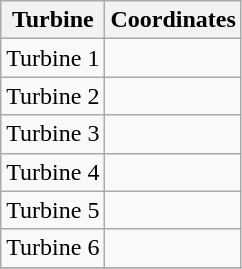<table class="wikitable">
<tr>
<th>Turbine</th>
<th>Coordinates</th>
</tr>
<tr>
<td>Turbine 1</td>
<td></td>
</tr>
<tr>
<td>Turbine 2</td>
<td></td>
</tr>
<tr>
<td>Turbine 3</td>
<td></td>
</tr>
<tr>
<td>Turbine 4</td>
<td></td>
</tr>
<tr>
<td>Turbine 5</td>
<td></td>
</tr>
<tr>
<td>Turbine 6</td>
<td></td>
</tr>
<tr>
</tr>
</table>
